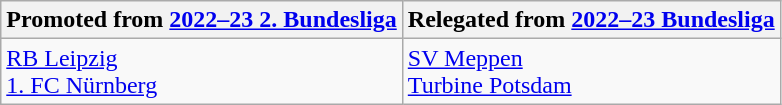<table class="wikitable">
<tr>
<th>Promoted from <a href='#'>2022–23 2. Bundesliga</a></th>
<th>Relegated from <a href='#'>2022–23 Bundesliga</a></th>
</tr>
<tr>
<td><a href='#'>RB Leipzig</a><br><a href='#'>1. FC Nürnberg</a></td>
<td><a href='#'>SV Meppen</a><br><a href='#'>Turbine Potsdam</a></td>
</tr>
</table>
